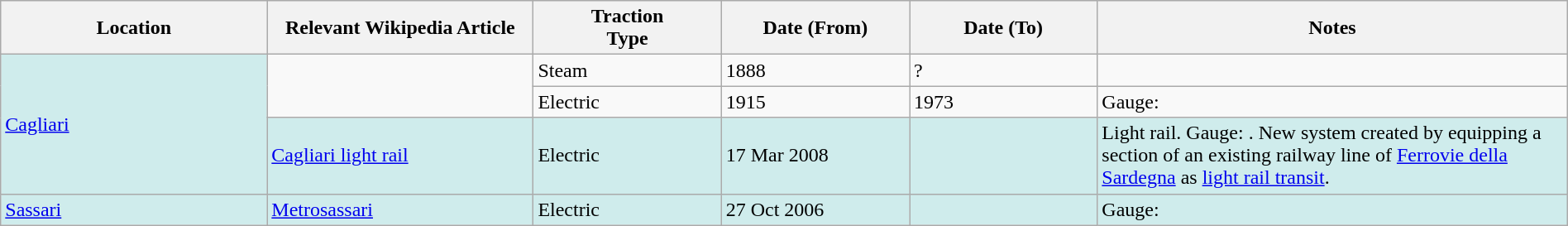<table class="wikitable" style="width:100%;">
<tr>
<th style="width:17%;">Location</th>
<th style="width:17%;">Relevant Wikipedia Article</th>
<th style="width:12%;">Traction<br>Type</th>
<th style="width:12%;">Date (From)</th>
<th style="width:12%;">Date (To)</th>
<th style="width:30%;">Notes</th>
</tr>
<tr>
<td style="background:#CFECEC" rowspan="3"><a href='#'>Cagliari</a></td>
<td rowspan="2"> </td>
<td>Steam</td>
<td>1888</td>
<td>?</td>
<td> </td>
</tr>
<tr>
<td>Electric</td>
<td>1915</td>
<td>1973</td>
<td>Gauge: </td>
</tr>
<tr style="background:#CFECEC">
<td><a href='#'>Cagliari light rail</a></td>
<td>Electric</td>
<td>17 Mar 2008</td>
<td> </td>
<td>Light rail. Gauge: . New system created by equipping a section of an existing railway line of <a href='#'>Ferrovie della Sardegna</a> as <a href='#'>light rail transit</a>.</td>
</tr>
<tr style="background:#CFECEC">
<td><a href='#'>Sassari</a></td>
<td><a href='#'>Metrosassari</a></td>
<td>Electric</td>
<td>27 Oct 2006</td>
<td> </td>
<td>Gauge: </td>
</tr>
</table>
